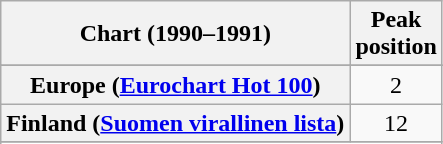<table class="wikitable sortable plainrowheaders" style="text-align:center">
<tr>
<th scope="col">Chart (1990–1991)</th>
<th scope="col">Peak<br>position</th>
</tr>
<tr>
</tr>
<tr>
</tr>
<tr>
<th scope="row">Europe (<a href='#'>Eurochart Hot 100</a>)</th>
<td>2</td>
</tr>
<tr>
<th scope="row">Finland (<a href='#'>Suomen virallinen lista</a>)</th>
<td>12</td>
</tr>
<tr>
</tr>
<tr>
</tr>
<tr>
</tr>
<tr>
</tr>
<tr>
</tr>
<tr>
</tr>
<tr>
</tr>
<tr>
</tr>
<tr>
</tr>
<tr>
</tr>
</table>
